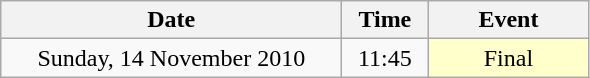<table class = "wikitable" style="text-align:center;">
<tr>
<th width=220>Date</th>
<th width=50>Time</th>
<th width=100>Event</th>
</tr>
<tr>
<td>Sunday, 14 November 2010</td>
<td>11:45</td>
<td bgcolor=ffffcc>Final</td>
</tr>
</table>
